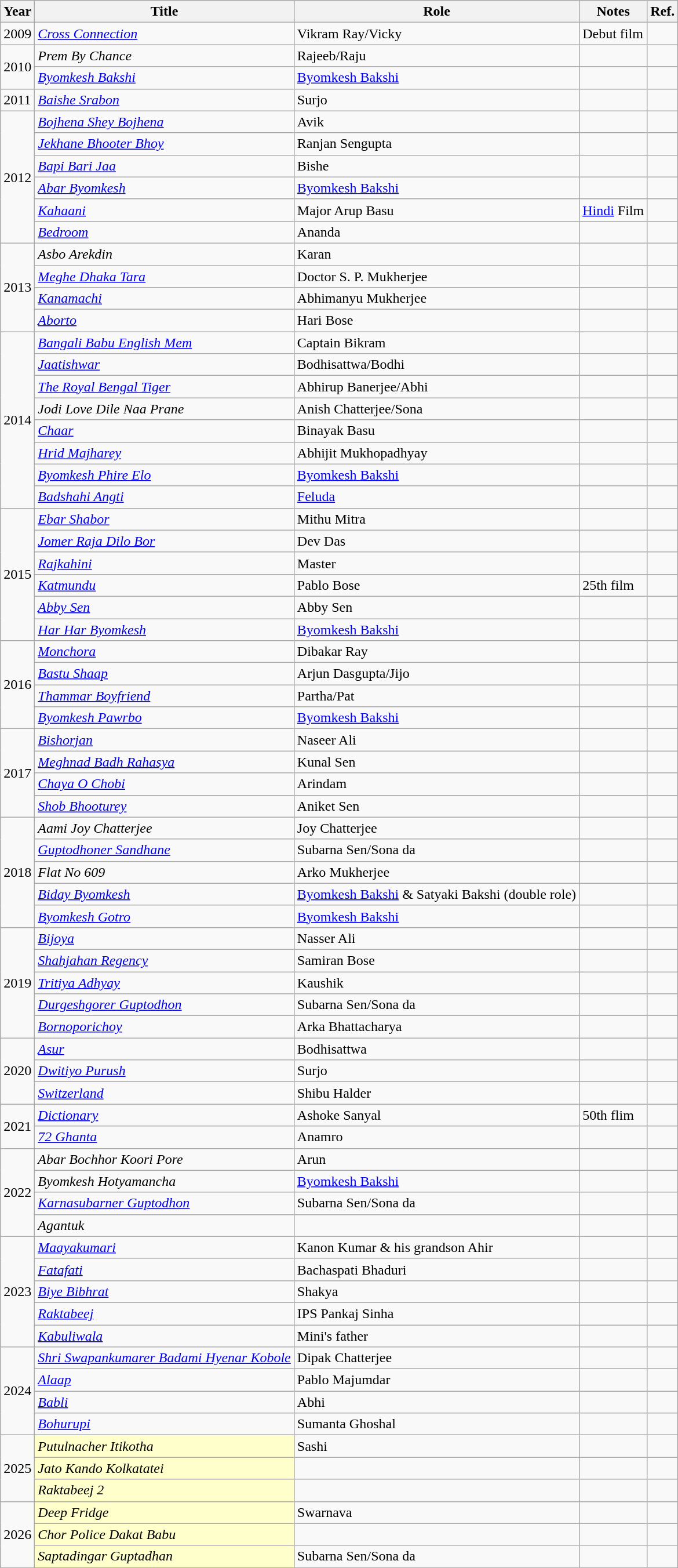<table class="wikitable sortable">
<tr>
<th scope="col">Year</th>
<th scope="col">Title</th>
<th scope="col">Role</th>
<th class="unsortable" scope="col">Notes</th>
<th scope="col">Ref.</th>
</tr>
<tr>
<td>2009</td>
<td><em><a href='#'>Cross Connection</a></em></td>
<td>Vikram Ray/Vicky</td>
<td>Debut film</td>
<td></td>
</tr>
<tr>
<td rowspan="2">2010</td>
<td><em>Prem By Chance</em></td>
<td>Rajeeb/Raju</td>
<td></td>
<td></td>
</tr>
<tr>
<td><em><a href='#'>Byomkesh Bakshi</a></em></td>
<td><a href='#'>Byomkesh Bakshi</a></td>
<td></td>
<td></td>
</tr>
<tr>
<td>2011</td>
<td><em><a href='#'>Baishe Srabon</a></em></td>
<td>Surjo</td>
<td></td>
<td></td>
</tr>
<tr>
<td rowspan="6">2012</td>
<td><em><a href='#'>Bojhena Shey Bojhena</a></em></td>
<td>Avik</td>
<td></td>
<td></td>
</tr>
<tr>
<td><em><a href='#'>Jekhane Bhooter Bhoy</a></em></td>
<td>Ranjan Sengupta</td>
<td></td>
<td></td>
</tr>
<tr>
<td><em><a href='#'>Bapi Bari Jaa</a></em></td>
<td>Bishe</td>
<td></td>
<td></td>
</tr>
<tr>
<td><em><a href='#'>Abar Byomkesh</a></em></td>
<td><a href='#'>Byomkesh Bakshi</a></td>
<td></td>
<td></td>
</tr>
<tr>
<td><em><a href='#'>Kahaani</a></em></td>
<td>Major Arup Basu</td>
<td><a href='#'>Hindi</a> Film</td>
<td></td>
</tr>
<tr>
<td><em><a href='#'>Bedroom</a></em></td>
<td>Ananda</td>
<td></td>
<td></td>
</tr>
<tr>
<td rowspan="4">2013</td>
<td><em>Asbo Arekdin</em></td>
<td>Karan</td>
<td></td>
<td></td>
</tr>
<tr>
<td><em><a href='#'>Meghe Dhaka Tara</a></em></td>
<td>Doctor S. P. Mukherjee</td>
<td></td>
<td></td>
</tr>
<tr>
<td><em><a href='#'>Kanamachi</a></em></td>
<td>Abhimanyu Mukherjee</td>
<td></td>
<td></td>
</tr>
<tr>
<td><em><a href='#'>Aborto</a></em></td>
<td>Hari Bose</td>
<td></td>
<td></td>
</tr>
<tr>
<td rowspan="8">2014</td>
<td><a href='#'><em>Bangali Babu English Mem</em></a></td>
<td>Captain Bikram</td>
<td></td>
<td></td>
</tr>
<tr>
<td><em><a href='#'>Jaatishwar</a></em></td>
<td>Bodhisattwa/Bodhi</td>
<td></td>
<td></td>
</tr>
<tr>
<td><em><a href='#'>The Royal Bengal Tiger</a></em></td>
<td>Abhirup Banerjee/Abhi</td>
<td></td>
<td></td>
</tr>
<tr>
<td><em>Jodi Love Dile Naa Prane</em></td>
<td>Anish Chatterjee/Sona</td>
<td></td>
<td></td>
</tr>
<tr>
<td><em><a href='#'>Chaar</a></em></td>
<td>Binayak Basu</td>
<td></td>
<td></td>
</tr>
<tr>
<td><em><a href='#'>Hrid Majharey</a></em></td>
<td>Abhijit Mukhopadhyay</td>
<td></td>
<td></td>
</tr>
<tr>
<td><em><a href='#'>Byomkesh Phire Elo</a></em></td>
<td><a href='#'>Byomkesh Bakshi</a></td>
<td></td>
<td></td>
</tr>
<tr>
<td><em><a href='#'>Badshahi Angti</a></em></td>
<td><a href='#'>Feluda</a></td>
<td></td>
<td></td>
</tr>
<tr>
<td rowspan="6">2015</td>
<td><em><a href='#'>Ebar Shabor</a></em></td>
<td>Mithu Mitra</td>
<td></td>
<td></td>
</tr>
<tr>
<td><em><a href='#'>Jomer Raja Dilo Bor</a></em></td>
<td>Dev Das</td>
<td></td>
<td></td>
</tr>
<tr>
<td><em><a href='#'>Rajkahini</a></em></td>
<td>Master</td>
<td></td>
<td></td>
</tr>
<tr>
<td><em><a href='#'>Katmundu</a></em></td>
<td>Pablo Bose</td>
<td>25th film</td>
<td></td>
</tr>
<tr>
<td><em><a href='#'>Abby Sen</a></em></td>
<td>Abby Sen</td>
<td></td>
<td></td>
</tr>
<tr>
<td><em><a href='#'>Har Har Byomkesh</a></em></td>
<td><a href='#'>Byomkesh Bakshi</a></td>
<td></td>
<td></td>
</tr>
<tr>
<td rowspan="4">2016</td>
<td><em><a href='#'>Monchora</a></em></td>
<td>Dibakar Ray</td>
<td></td>
<td></td>
</tr>
<tr>
<td><em><a href='#'>Bastu Shaap</a></em></td>
<td>Arjun Dasgupta/Jijo</td>
<td></td>
<td></td>
</tr>
<tr>
<td><em><a href='#'>Thammar Boyfriend</a></em></td>
<td>Partha/Pat</td>
<td></td>
<td></td>
</tr>
<tr>
<td><em><a href='#'>Byomkesh Pawrbo</a></em></td>
<td><a href='#'>Byomkesh Bakshi</a></td>
<td></td>
<td></td>
</tr>
<tr>
<td rowspan="4">2017</td>
<td><em><a href='#'>Bishorjan</a></em></td>
<td>Naseer Ali</td>
<td></td>
<td></td>
</tr>
<tr>
<td><em><a href='#'>Meghnad Badh Rahasya</a></em></td>
<td>Kunal Sen</td>
<td></td>
<td></td>
</tr>
<tr>
<td><em><a href='#'>Chaya O Chobi</a></em></td>
<td>Arindam</td>
<td></td>
<td></td>
</tr>
<tr>
<td><em><a href='#'>Shob Bhooturey</a></em></td>
<td>Aniket Sen</td>
<td></td>
<td></td>
</tr>
<tr>
<td rowspan="5">2018</td>
<td><em>Aami Joy Chatterjee</em></td>
<td>Joy Chatterjee</td>
<td></td>
<td></td>
</tr>
<tr>
<td><em><a href='#'>Guptodhoner Sandhane</a> </em></td>
<td>Subarna Sen/Sona da</td>
<td></td>
<td></td>
</tr>
<tr>
<td><em>Flat No 609</em></td>
<td>Arko Mukherjee</td>
<td></td>
<td></td>
</tr>
<tr>
<td><em><a href='#'>Biday Byomkesh</a></em></td>
<td><a href='#'>Byomkesh Bakshi</a> & Satyaki Bakshi (double role)</td>
<td></td>
<td></td>
</tr>
<tr>
<td><em><a href='#'>Byomkesh Gotro</a></em></td>
<td><a href='#'>Byomkesh Bakshi</a></td>
<td></td>
<td></td>
</tr>
<tr>
<td rowspan="5">2019</td>
<td><em><a href='#'>Bijoya</a></em></td>
<td>Nasser Ali</td>
<td></td>
<td></td>
</tr>
<tr>
<td><em><a href='#'>Shahjahan Regency</a></em></td>
<td>Samiran Bose</td>
<td></td>
<td></td>
</tr>
<tr>
<td><em><a href='#'>Tritiya Adhyay</a></em></td>
<td>Kaushik</td>
<td></td>
<td></td>
</tr>
<tr>
<td><em><a href='#'>Durgeshgorer Guptodhon</a></em></td>
<td>Subarna Sen/Sona da</td>
<td></td>
<td></td>
</tr>
<tr>
<td><em><a href='#'>Bornoporichoy</a></em></td>
<td>Arka Bhattacharya</td>
<td></td>
<td></td>
</tr>
<tr>
<td rowspan="3">2020</td>
<td><em><a href='#'>Asur</a></em></td>
<td>Bodhisattwa</td>
<td></td>
<td></td>
</tr>
<tr>
<td><em><a href='#'>Dwitiyo Purush</a></em></td>
<td>Surjo</td>
<td></td>
<td></td>
</tr>
<tr>
<td><em><a href='#'>Switzerland</a></em></td>
<td>Shibu Halder</td>
<td></td>
<td></td>
</tr>
<tr>
<td rowspan="2">2021</td>
<td><em><a href='#'>Dictionary</a></em></td>
<td>Ashoke Sanyal</td>
<td>50th flim</td>
<td></td>
</tr>
<tr>
<td><a href='#'><em>72 Ghanta</em></a></td>
<td>Anamro</td>
<td></td>
<td></td>
</tr>
<tr>
<td rowspan="4">2022</td>
<td><em>Abar Bochhor Koori Pore</em></td>
<td>Arun</td>
<td></td>
<td></td>
</tr>
<tr>
<td><em>Byomkesh Hotyamancha</em></td>
<td><a href='#'>Byomkesh Bakshi</a></td>
<td></td>
<td></td>
</tr>
<tr>
<td><em><a href='#'>Karnasubarner Guptodhon</a></em></td>
<td>Subarna Sen/Sona da</td>
<td></td>
<td></td>
</tr>
<tr>
<td><em>Agantuk</em></td>
<td></td>
<td></td>
<td></td>
</tr>
<tr>
<td rowspan="5">2023</td>
<td><em><a href='#'>Maayakumari</a></em></td>
<td>Kanon Kumar & his grandson Ahir</td>
<td></td>
<td></td>
</tr>
<tr>
<td><em><a href='#'>Fatafati</a></em></td>
<td>Bachaspati Bhaduri</td>
<td></td>
<td></td>
</tr>
<tr>
<td><em><a href='#'>Biye Bibhrat</a></em></td>
<td>Shakya</td>
<td></td>
<td></td>
</tr>
<tr>
<td><em><a href='#'>Raktabeej</a></em></td>
<td>IPS Pankaj Sinha</td>
<td></td>
<td></td>
</tr>
<tr>
<td><em><a href='#'>Kabuliwala</a></em></td>
<td>Mini's father</td>
<td></td>
<td></td>
</tr>
<tr>
<td rowspan="4">2024</td>
<td><em><a href='#'>Shri Swapankumarer Badami Hyenar Kobole</a></em></td>
<td>Dipak Chatterjee</td>
<td></td>
<td></td>
</tr>
<tr>
<td><em><a href='#'>Alaap</a></em></td>
<td>Pablo Majumdar</td>
<td></td>
<td></td>
</tr>
<tr>
<td><em><a href='#'>Babli</a></em></td>
<td>Abhi</td>
<td></td>
<td></td>
</tr>
<tr>
<td><em><a href='#'>Bohurupi</a></em></td>
<td>Sumanta Ghoshal</td>
<td></td>
<td></td>
</tr>
<tr>
<td rowspan="3">2025</td>
<td scope="row" style="background:#ffc;"><em>Putulnacher Itikotha</em> </td>
<td>Sashi</td>
<td></td>
<td></td>
</tr>
<tr>
<td scope="row" style="background:#ffc;"><em>Jato Kando Kolkatatei</em> </td>
<td></td>
<td></td>
<td></td>
</tr>
<tr>
<td scope="row" style="background:#ffc;"><em>Raktabeej 2</em> </td>
<td></td>
<td></td>
<td></td>
</tr>
<tr>
<td rowspan="3">2026</td>
<td scope="row" style="background:#ffc;"><em>Deep Fridge</em> </td>
<td>Swarnava</td>
<td></td>
<td></td>
</tr>
<tr>
<td scope="row" style="background:#ffc;"><em>Chor Police Dakat Babu</em>  </td>
<td></td>
<td></td>
<td></td>
</tr>
<tr>
<td scope="row" style="background:#ffc;"><em>Saptadingar Guptadhan</em>  </td>
<td>Subarna Sen/Sona da</td>
<td></td>
<td></td>
</tr>
</table>
